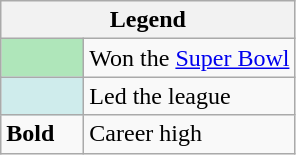<table class="wikitable mw-collapsible">
<tr>
<th colspan="2">Legend</th>
</tr>
<tr>
<td style="background:#afe6ba; width:3em;"></td>
<td>Won the <a href='#'>Super Bowl</a></td>
</tr>
<tr>
<td style="background:#cfecec; width:3em;"></td>
<td>Led the league</td>
</tr>
<tr>
<td><strong>Bold</strong></td>
<td>Career high</td>
</tr>
</table>
